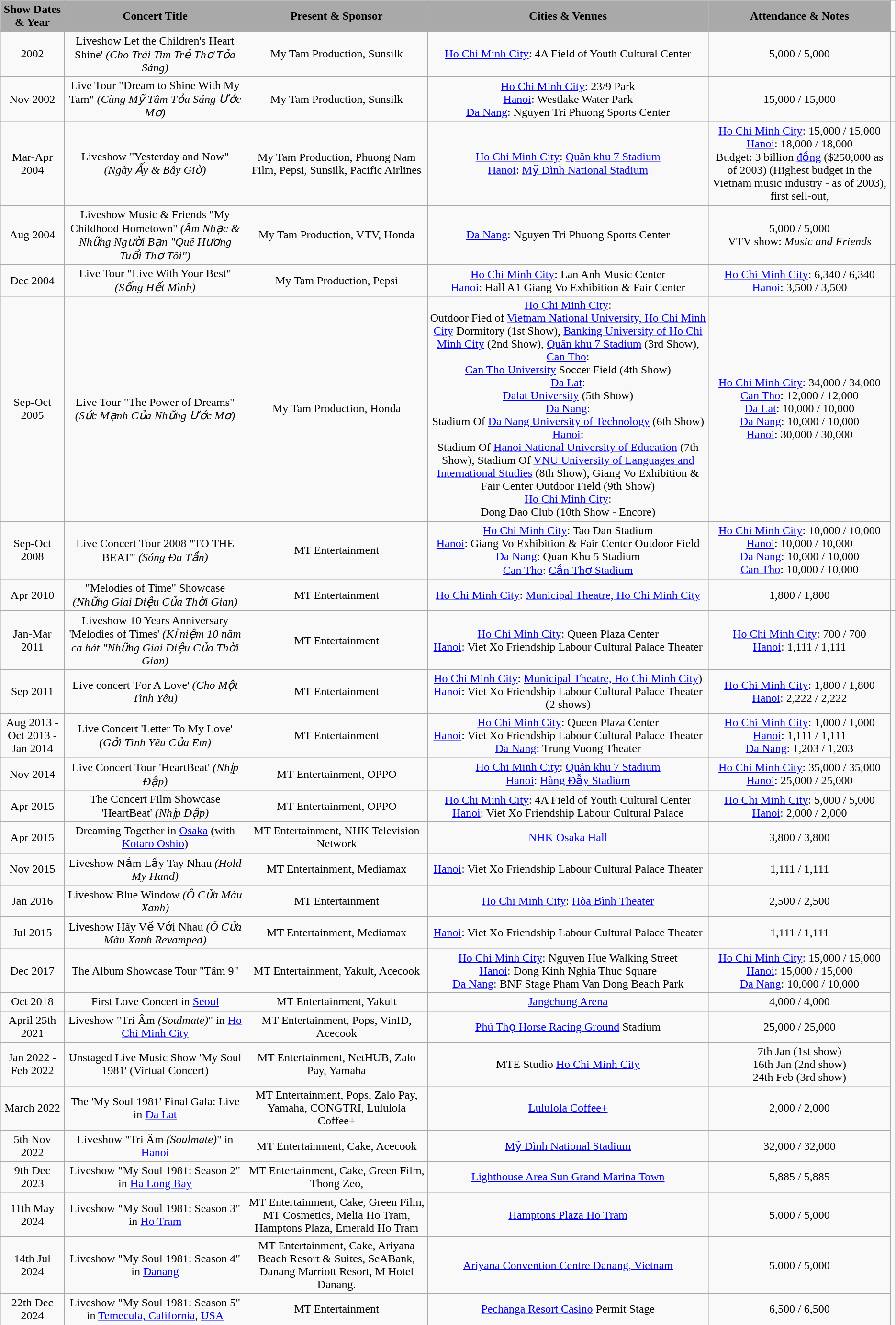<table class="wikitable"style="text-align:center;">
<tr>
<th style="background:darkGrey;">Show Dates & Year</th>
<th ! style="background:darkGrey;">Concert Title</th>
<th ! style="background:darkGrey;">Present & Sponsor</th>
<th ! style="background:darkGrey;">Cities & Venues</th>
<th ! style="background:darkGrey;">Attendance & Notes</th>
</tr>
<tr>
<td>2002</td>
<td>Liveshow Let the Children's Heart Shine' <em>(Cho Trái Tim Trẻ Thơ Tỏa Sáng)</em></td>
<td>My Tam Production, Sunsilk</td>
<td><a href='#'>Ho Chi Minh City</a>: 4A Field of Youth Cultural Center</td>
<td>5,000 / 5,000</td>
<td></td>
</tr>
<tr>
<td>Nov 2002</td>
<td>Live Tour "Dream to Shine With My Tam" <em>(Cùng Mỹ Tâm Tỏa Sáng Ước Mơ)</em></td>
<td>My Tam Production, Sunsilk</td>
<td><a href='#'>Ho Chi Minh City</a>: 23/9 Park<br><a href='#'>Hanoi</a>: Westlake Water Park<br><a href='#'>Da Nang</a>: Nguyen Tri Phuong Sports Center</td>
<td>15,000 / 15,000</td>
<td></td>
</tr>
<tr>
<td>Mar-Apr 2004</td>
<td>Liveshow "Yesterday and Now" <em>(Ngày Ấy & Bây Giờ)</em></td>
<td>My Tam Production, Phuong Nam Film, Pepsi, Sunsilk, Pacific Airlines</td>
<td><a href='#'>Ho Chi Minh City</a>: <a href='#'>Quân khu 7 Stadium</a><br><a href='#'>Hanoi</a>: <a href='#'>Mỹ Đình National Stadium</a></td>
<td><a href='#'>Ho Chi Minh City</a>: 15,000 / 15,000<br><a href='#'>Hanoi</a>: 18,000 / 18,000<br>Budget: 3 billion <a href='#'>đồng</a> ($250,000 as of 2003) (Highest budget in the Vietnam music industry - as of 2003), first sell-out,</td>
</tr>
<tr>
<td>Aug 2004</td>
<td>Liveshow Music & Friends "My Childhood Hometown" <em>(Âm Nhạc & Những Người Bạn "Quê Hương Tuổi Thơ Tôi")</em></td>
<td>My Tam Production, VTV, Honda</td>
<td><a href='#'>Da Nang</a>: Nguyen Tri Phuong Sports Center</td>
<td>5,000 / 5,000<br>VTV show: <em>Music and Friends</em></td>
</tr>
<tr>
<td>Dec 2004</td>
<td>Live Tour "Live With Your Best" <em>(Sống Hết Mình)</em></td>
<td>My Tam Production, Pepsi</td>
<td><a href='#'>Ho Chi Minh City</a>: Lan Anh Music Center<br><a href='#'>Hanoi</a>: Hall A1 Giang Vo Exhibition & Fair Center</td>
<td><a href='#'>Ho Chi Minh City</a>: 6,340 / 6,340<br><a href='#'>Hanoi</a>: 3,500 / 3,500</td>
<td></td>
</tr>
<tr>
<td>Sep-Oct 2005</td>
<td>Live Tour "The Power of Dreams" <em>(Sức Mạnh Của Những Ước Mơ)</em></td>
<td>My Tam Production, Honda</td>
<td><a href='#'>Ho Chi Minh City</a>:<br>Outdoor Fied of <a href='#'>Vietnam National University, Ho Chi Minh City</a> Dormitory (1st Show), 
<a href='#'>Banking University of Ho Chi Minh City</a> (2nd Show), 
<a href='#'>Quân khu 7 Stadium</a> (3rd Show),<br><a href='#'>Can Tho</a>:<br><a href='#'>Can Tho University</a> Soccer Field (4th Show)<br><a href='#'>Da Lat</a>:<br><a href='#'>Dalat University</a> (5th Show)<br><a href='#'>Da Nang</a>:<br>Stadium Of <a href='#'>Da Nang University of Technology</a> (6th Show)<br><a href='#'>Hanoi</a>:<br>Stadium Of <a href='#'>Hanoi National University of Education</a> (7th Show), 
Stadium Of <a href='#'>VNU University of Languages and International Studies</a> (8th Show), 
Giang Vo Exhibition & Fair Center Outdoor Field (9th Show)<br><a href='#'>Ho Chi Minh City</a>:<br>Dong Dao Club (10th Show - Encore)</td>
<td><a href='#'>Ho Chi Minh City</a>: 34,000 / 34,000<br><a href='#'>Can Tho</a>: 12,000 / 12,000<br><a href='#'>Da Lat</a>: 10,000 / 10,000<br><a href='#'>Da Nang</a>: 10,000 / 10,000<br><a href='#'>Hanoi</a>: 30,000 / 30,000</td>
</tr>
<tr>
<td>Sep-Oct 2008</td>
<td>Live Concert Tour 2008 "TO THE BEAT" <em>(Sóng Đa Tần)</em></td>
<td>MT Entertainment</td>
<td><a href='#'>Ho Chi Minh City</a>: Tao Dan Stadium<br><a href='#'>Hanoi</a>: Giang Vo Exhibition & Fair Center Outdoor Field<br><a href='#'>Da Nang</a>: Quan Khu 5 Stadium<br><a href='#'>Can Tho</a>: <a href='#'>Cần Thơ Stadium</a></td>
<td><a href='#'>Ho Chi Minh City</a>: 10,000 / 10,000<br><a href='#'>Hanoi</a>: 10,000 / 10,000<br><a href='#'>Da Nang</a>: 10,000 / 10,000<br><a href='#'>Can Tho</a>: 10,000 / 10,000</td>
</tr>
<tr>
<td>Apr 2010</td>
<td>"Melodies of Time" Showcase <em>(Những Giai Điệu Của Thời Gian)</em></td>
<td>MT Entertainment</td>
<td><a href='#'>Ho Chi Minh City</a>: <a href='#'>Municipal Theatre, Ho Chi Minh City</a></td>
<td>1,800 / 1,800</td>
<td></td>
</tr>
<tr>
<td>Jan-Mar 2011</td>
<td>Liveshow 10 Years Anniversary 'Melodies of Times' <em>(Kỉ niệm 10 năm ca hát "Những Giai Điệu Của Thời Gian)</em></td>
<td>MT Entertainment</td>
<td><a href='#'>Ho Chi Minh City</a>: Queen Plaza Center<br><a href='#'>Hanoi</a>: Viet Xo Friendship Labour Cultural Palace Theater</td>
<td><a href='#'>Ho Chi Minh City</a>: 700 / 700<br><a href='#'>Hanoi</a>: 1,111 / 1,111</td>
</tr>
<tr>
<td>Sep 2011</td>
<td>Live concert 'For A Love' <em>(Cho Một Tình Yêu)</em></td>
<td>MT Entertainment</td>
<td><a href='#'>Ho Chi Minh City</a>: <a href='#'>Municipal Theatre, Ho Chi Minh City</a>)<br><a href='#'>Hanoi</a>: Viet Xo Friendship Labour Cultural Palace Theater (2 shows)</td>
<td><a href='#'>Ho Chi Minh City</a>: 1,800 / 1,800<br><a href='#'>Hanoi</a>: 2,222 / 2,222</td>
</tr>
<tr>
<td>Aug 2013 - Oct 2013 - Jan 2014</td>
<td>Live Concert 'Letter To My Love' <em>(Gởi Tình Yêu Của Em)</em></td>
<td>MT Entertainment</td>
<td><a href='#'>Ho Chi Minh City</a>: Queen Plaza Center<br><a href='#'>Hanoi</a>: Viet Xo Friendship Labour Cultural Palace Theater<br><a href='#'>Da Nang</a>: Trung Vuong Theater</td>
<td><a href='#'>Ho Chi Minh City</a>: 1,000 / 1,000<br><a href='#'>Hanoi</a>: 1,111 / 1,111<br><a href='#'>Da Nang</a>: 1,203 / 1,203</td>
</tr>
<tr>
<td>Nov 2014</td>
<td>Live Concert Tour 'HeartBeat' <em>(Nhịp Đập)</em></td>
<td>MT Entertainment, OPPO</td>
<td><a href='#'>Ho Chi Minh City</a>: <a href='#'>Quân khu 7 Stadium</a><br><a href='#'>Hanoi</a>: <a href='#'>Hàng Đẫy Stadium</a></td>
<td><a href='#'>Ho Chi Minh City</a>: 35,000 / 35,000<br><a href='#'>Hanoi</a>: 25,000 / 25,000</td>
</tr>
<tr>
<td>Apr 2015</td>
<td>The Concert Film Showcase 'HeartBeat' <em>(Nhịp Đập)</em></td>
<td>MT Entertainment, OPPO</td>
<td><a href='#'>Ho Chi Minh City</a>: 4A Field of Youth Cultural Center<br><a href='#'>Hanoi</a>: Viet Xo Friendship Labour Cultural Palace</td>
<td><a href='#'>Ho Chi Minh City</a>: 5,000 / 5,000<br><a href='#'>Hanoi</a>: 2,000 / 2,000</td>
</tr>
<tr>
<td>Apr 2015</td>
<td>Dreaming Together in <a href='#'>Osaka</a> (with <a href='#'>Kotaro Oshio</a>)</td>
<td>MT Entertainment, NHK Television Network</td>
<td><a href='#'>NHK Osaka Hall</a></td>
<td>3,800 / 3,800</td>
</tr>
<tr>
<td>Nov 2015</td>
<td>Liveshow Nắm Lấy Tay Nhau <em>(Hold My Hand)</em></td>
<td>MT Entertainment, Mediamax</td>
<td><a href='#'>Hanoi</a>: Viet Xo Friendship Labour Cultural Palace Theater</td>
<td>1,111 / 1,111</td>
</tr>
<tr>
<td>Jan 2016</td>
<td>Liveshow Blue Window <em>(Ô Cửa Màu Xanh)</em></td>
<td>MT Entertainment</td>
<td><a href='#'>Ho Chi Minh City</a>: <a href='#'>Hòa Bình Theater </a></td>
<td>2,500 / 2,500</td>
</tr>
<tr>
<td>Jul 2015</td>
<td>Liveshow Hãy Về Với Nhau <em>(Ô Cửa Màu Xanh Revamped)</em></td>
<td>MT Entertainment, Mediamax</td>
<td><a href='#'>Hanoi</a>: Viet Xo Friendship Labour Cultural Palace Theater</td>
<td>1,111 / 1,111</td>
</tr>
<tr>
<td>Dec 2017</td>
<td>The Album Showcase Tour "Tâm 9"</td>
<td>MT Entertainment, Yakult, Acecook</td>
<td><a href='#'>Ho Chi Minh City</a>: Nguyen Hue Walking Street<br><a href='#'>Hanoi</a>: Dong Kinh Nghia Thuc Square<br><a href='#'>Da Nang</a>: BNF Stage Pham Van Dong Beach Park</td>
<td><a href='#'>Ho Chi Minh City</a>: 15,000 / 15,000<br><a href='#'>Hanoi</a>: 15,000 / 15,000<br><a href='#'>Da Nang</a>: 10,000 / 10,000</td>
</tr>
<tr>
<td>Oct 2018</td>
<td>First Love Concert in <a href='#'>Seoul</a></td>
<td>MT Entertainment, Yakult</td>
<td><a href='#'>Jangchung Arena</a></td>
<td>4,000 / 4,000</td>
</tr>
<tr>
<td>April 25th 2021</td>
<td>Liveshow "Tri Âm <em>(Soulmate)</em>" in <a href='#'>Ho Chi Minh City</a></td>
<td>MT Entertainment, Pops, VinID, Acecook</td>
<td><a href='#'>Phú Thọ Horse Racing Ground</a> Stadium</td>
<td>25,000 / 25,000</td>
</tr>
<tr>
<td>Jan 2022 - Feb 2022</td>
<td>Unstaged Live Music Show 'My Soul 1981' (Virtual Concert)</td>
<td>MT Entertainment, NetHUB, Zalo Pay, Yamaha</td>
<td>MTE Studio <a href='#'>Ho Chi Minh City</a></td>
<td>7th Jan (1st show)<br>16th Jan (2nd show)<br>24th Feb (3rd show)</td>
</tr>
<tr>
<td>March 2022</td>
<td>The 'My Soul 1981' Final Gala: Live in <a href='#'>Da Lat</a></td>
<td>MT Entertainment, Pops, Zalo Pay, Yamaha, CONGTRI, Lululola Coffee+</td>
<td><a href='#'>Lululola Coffee+</a></td>
<td>2,000 / 2,000</td>
</tr>
<tr>
<td>5th Nov 2022</td>
<td>Liveshow "Tri Âm <em>(Soulmate)</em>" in <a href='#'>Hanoi</a></td>
<td>MT Entertainment, Cake, Acecook</td>
<td><a href='#'>Mỹ Đình National Stadium</a></td>
<td>32,000 / 32,000</td>
</tr>
<tr>
<td>9th Dec 2023</td>
<td>Liveshow "My Soul 1981: Season 2" in <a href='#'>Ha Long Bay</a></td>
<td>MT Entertainment, Cake, Green Film, Thong Zeo,</td>
<td><a href='#'>Lighthouse Area Sun Grand Marina Town </a></td>
<td>5,885 / 5,885</td>
</tr>
<tr>
<td>11th May 2024</td>
<td>Liveshow "My Soul 1981: Season 3" in <a href='#'>Ho Tram</a></td>
<td>MT Entertainment, Cake, Green Film, MT Cosmetics, Melia Ho Tram, Hamptons Plaza, Emerald Ho Tram</td>
<td><a href='#'>Hamptons Plaza Ho Tram</a></td>
<td>5.000 / 5,000</td>
</tr>
<tr>
<td>14th Jul 2024</td>
<td>Liveshow "My Soul 1981: Season 4" in <a href='#'>Danang</a></td>
<td>MT Entertainment, Cake, Ariyana Beach Resort & Suites, SeABank, Danang Marriott Resort, M Hotel Danang.</td>
<td><a href='#'>Ariyana Convention Centre Danang, Vietnam</a></td>
<td>5.000 / 5,000</td>
</tr>
<tr>
<td>22th Dec 2024</td>
<td>Liveshow "My Soul 1981: Season 5" in <a href='#'>Temecula, California</a>, <a href='#'>USA</a></td>
<td>MT Entertainment</td>
<td><a href='#'>Pechanga Resort Casino</a> Permit Stage</td>
<td>6,500 / 6,500</td>
</tr>
</table>
